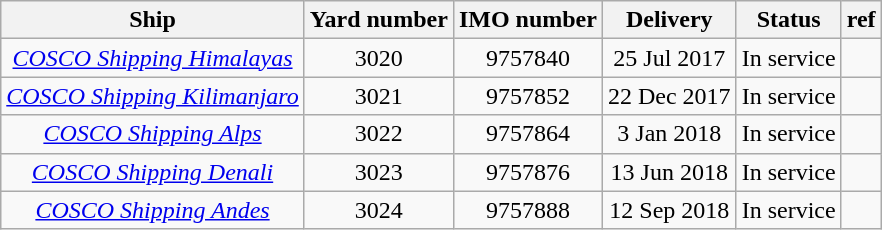<table class="wikitable" style="text-align:center">
<tr>
<th>Ship</th>
<th>Yard number</th>
<th>IMO number</th>
<th>Delivery</th>
<th>Status</th>
<th>ref</th>
</tr>
<tr>
<td><em><a href='#'>COSCO Shipping Himalayas</a></em></td>
<td>3020</td>
<td>9757840</td>
<td>25 Jul 2017</td>
<td>In service</td>
<td></td>
</tr>
<tr>
<td><em><a href='#'>COSCO Shipping Kilimanjaro</a></em></td>
<td>3021</td>
<td>9757852</td>
<td>22 Dec 2017</td>
<td>In service</td>
<td></td>
</tr>
<tr>
<td><em><a href='#'>COSCO Shipping Alps</a></em></td>
<td>3022</td>
<td>9757864</td>
<td>3 Jan 2018</td>
<td>In service</td>
<td></td>
</tr>
<tr>
<td><em><a href='#'>COSCO Shipping Denali</a></em></td>
<td>3023</td>
<td>9757876</td>
<td>13 Jun 2018</td>
<td>In service</td>
<td></td>
</tr>
<tr>
<td><em><a href='#'>COSCO Shipping Andes</a></em></td>
<td>3024</td>
<td>9757888</td>
<td>12 Sep 2018</td>
<td>In service</td>
<td></td>
</tr>
</table>
